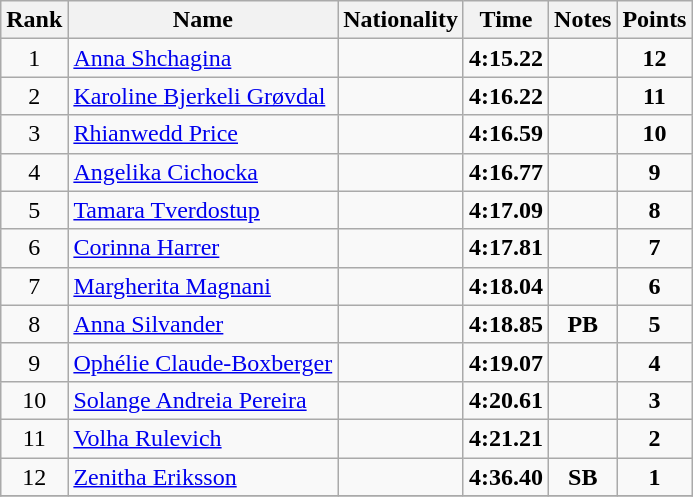<table class="wikitable sortable" style="text-align:center">
<tr>
<th>Rank</th>
<th>Name</th>
<th>Nationality</th>
<th>Time</th>
<th>Notes</th>
<th>Points</th>
</tr>
<tr>
<td>1</td>
<td align=left><a href='#'>Anna Shchagina</a></td>
<td align=left></td>
<td><strong>4:15.22</strong></td>
<td></td>
<td><strong>12</strong></td>
</tr>
<tr>
<td>2</td>
<td align=left><a href='#'>Karoline Bjerkeli Grøvdal</a></td>
<td align=left></td>
<td><strong>4:16.22</strong></td>
<td></td>
<td><strong>11</strong></td>
</tr>
<tr>
<td>3</td>
<td align=left><a href='#'>Rhianwedd Price</a></td>
<td align=left></td>
<td><strong>4:16.59</strong></td>
<td></td>
<td><strong>10</strong></td>
</tr>
<tr>
<td>4</td>
<td align=left><a href='#'>Angelika Cichocka</a></td>
<td align=left></td>
<td><strong>4:16.77</strong></td>
<td></td>
<td><strong>9</strong></td>
</tr>
<tr>
<td>5</td>
<td align=left><a href='#'>Tamara Tverdostup</a></td>
<td align=left></td>
<td><strong>4:17.09</strong></td>
<td></td>
<td><strong>8</strong></td>
</tr>
<tr>
<td>6</td>
<td align=left><a href='#'>Corinna Harrer</a></td>
<td align=left></td>
<td><strong>4:17.81</strong></td>
<td></td>
<td><strong>7</strong></td>
</tr>
<tr>
<td>7</td>
<td align=left><a href='#'>Margherita Magnani</a></td>
<td align=left></td>
<td><strong>4:18.04</strong></td>
<td></td>
<td><strong>6</strong></td>
</tr>
<tr>
<td>8</td>
<td align=left><a href='#'>Anna Silvander</a></td>
<td align=left></td>
<td><strong>4:18.85</strong></td>
<td><strong>PB </strong></td>
<td><strong>5</strong></td>
</tr>
<tr>
<td>9</td>
<td align=left><a href='#'>Ophélie Claude-Boxberger</a></td>
<td align=left></td>
<td><strong>4:19.07</strong></td>
<td></td>
<td><strong>4</strong></td>
</tr>
<tr>
<td>10</td>
<td align=left><a href='#'>Solange Andreia Pereira</a></td>
<td align=left></td>
<td><strong>4:20.61</strong></td>
<td></td>
<td><strong>3</strong></td>
</tr>
<tr>
<td>11</td>
<td align=left><a href='#'>Volha Rulevich</a></td>
<td align=left></td>
<td><strong>4:21.21</strong></td>
<td></td>
<td><strong>2</strong></td>
</tr>
<tr>
<td>12</td>
<td align=left><a href='#'>Zenitha Eriksson</a></td>
<td align=left></td>
<td><strong>4:36.40</strong></td>
<td><strong>SB </strong></td>
<td><strong>1</strong></td>
</tr>
<tr>
</tr>
</table>
